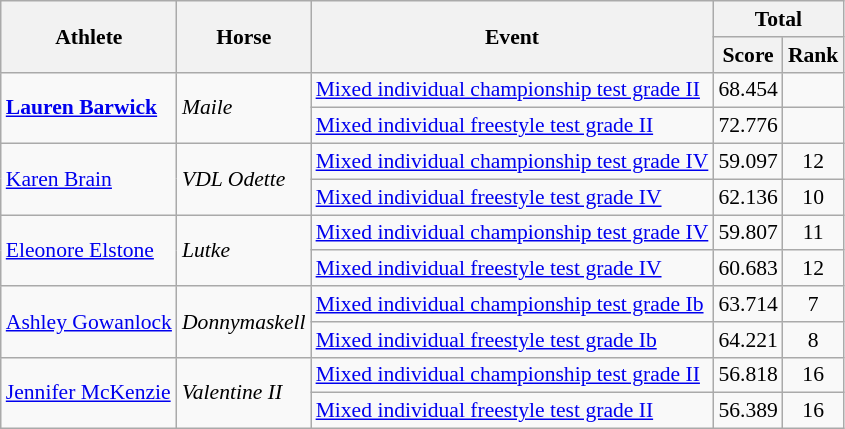<table class=wikitable style="font-size:90%">
<tr>
<th rowspan="2">Athlete</th>
<th rowspan="2">Horse</th>
<th rowspan="2">Event</th>
<th colspan="2">Total</th>
</tr>
<tr>
<th>Score</th>
<th>Rank</th>
</tr>
<tr>
<td rowspan="2"><strong><a href='#'>Lauren Barwick</a></strong></td>
<td rowspan="2"><em>Maile</em></td>
<td><a href='#'>Mixed individual championship test grade II</a></td>
<td align="center">68.454</td>
<td align="center"></td>
</tr>
<tr>
<td><a href='#'>Mixed individual freestyle test grade II</a></td>
<td align="center">72.776</td>
<td align="center"></td>
</tr>
<tr>
<td rowspan="2"><a href='#'>Karen Brain</a></td>
<td rowspan="2"><em>VDL Odette</em></td>
<td><a href='#'>Mixed individual championship test grade IV</a></td>
<td align="center">59.097</td>
<td align="center">12</td>
</tr>
<tr>
<td><a href='#'>Mixed individual freestyle test grade IV</a></td>
<td align="center">62.136</td>
<td align="center">10</td>
</tr>
<tr>
<td rowspan="2"><a href='#'>Eleonore Elstone</a></td>
<td rowspan="2"><em>Lutke</em></td>
<td><a href='#'>Mixed individual championship test grade IV</a></td>
<td align="center">59.807</td>
<td align="center">11</td>
</tr>
<tr>
<td><a href='#'>Mixed individual freestyle test grade IV</a></td>
<td align="center">60.683</td>
<td align="center">12</td>
</tr>
<tr>
<td rowspan="2"><a href='#'>Ashley Gowanlock</a></td>
<td rowspan="2"><em>Donnymaskell</em></td>
<td><a href='#'>Mixed individual championship test grade Ib</a></td>
<td align="center">63.714</td>
<td align="center">7</td>
</tr>
<tr>
<td><a href='#'>Mixed individual freestyle test grade Ib</a></td>
<td align="center">64.221</td>
<td align="center">8</td>
</tr>
<tr>
<td rowspan="2"><a href='#'>Jennifer McKenzie</a></td>
<td rowspan="2"><em>Valentine II</em></td>
<td><a href='#'>Mixed individual championship test grade II</a></td>
<td align="center">56.818</td>
<td align="center">16</td>
</tr>
<tr>
<td><a href='#'>Mixed individual freestyle test grade II</a></td>
<td align="center">56.389</td>
<td align="center">16</td>
</tr>
</table>
